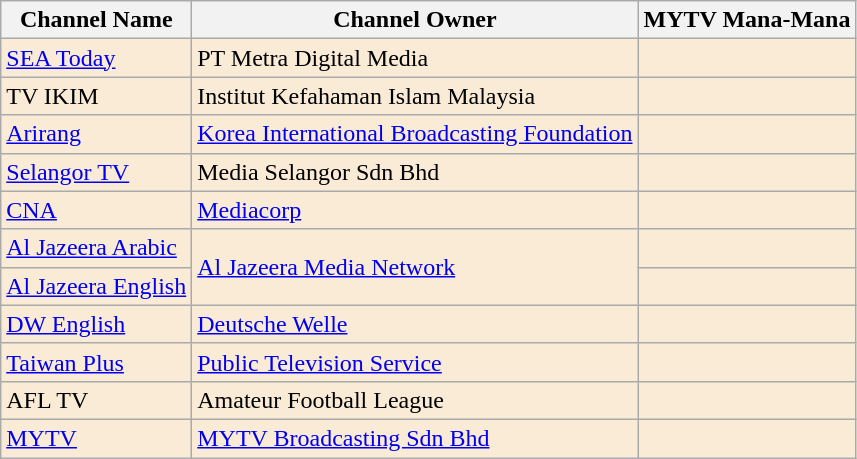<table class="wikitable">
<tr>
<th>Channel Name</th>
<th>Channel Owner</th>
<th>MYTV Mana-Mana</th>
</tr>
<tr style="background:#faebd7">
<td><a href='#'>SEA Today</a></td>
<td>PT Metra Digital Media</td>
<td></td>
</tr>
<tr style="background:#faebd7">
<td>TV IKIM</td>
<td>Institut Kefahaman Islam Malaysia</td>
<td></td>
</tr>
<tr style="background:#faebd7">
<td><a href='#'>Arirang</a></td>
<td><a href='#'>Korea International Broadcasting Foundation</a></td>
<td></td>
</tr>
<tr style="background:#faebd7">
<td><a href='#'>Selangor TV</a></td>
<td>Media Selangor Sdn Bhd</td>
<td></td>
</tr>
<tr style="background:#faebd7">
<td><a href='#'>CNA</a></td>
<td><a href='#'>Mediacorp</a></td>
<td></td>
</tr>
<tr style="background:#faebd7">
<td><a href='#'>Al Jazeera Arabic</a></td>
<td rowspan=2=><a href='#'>Al Jazeera Media Network</a></td>
<td></td>
</tr>
<tr style="background:#faebd7">
<td><a href='#'>Al Jazeera English</a></td>
<td></td>
</tr>
<tr style="background:#faebd7">
<td><a href='#'>DW English</a></td>
<td><a href='#'>Deutsche Welle</a></td>
<td></td>
</tr>
<tr style="background:#faebd7">
<td><a href='#'>Taiwan Plus</a></td>
<td><a href='#'>Public Television Service</a></td>
<td></td>
</tr>
<tr style="background:#faebd7">
<td>AFL TV</td>
<td>Amateur Football League</td>
<td></td>
</tr>
<tr style="background:#faebd7">
<td><a href='#'>MYTV</a></td>
<td><a href='#'>MYTV Broadcasting Sdn Bhd</a></td>
<td></td>
</tr>
</table>
